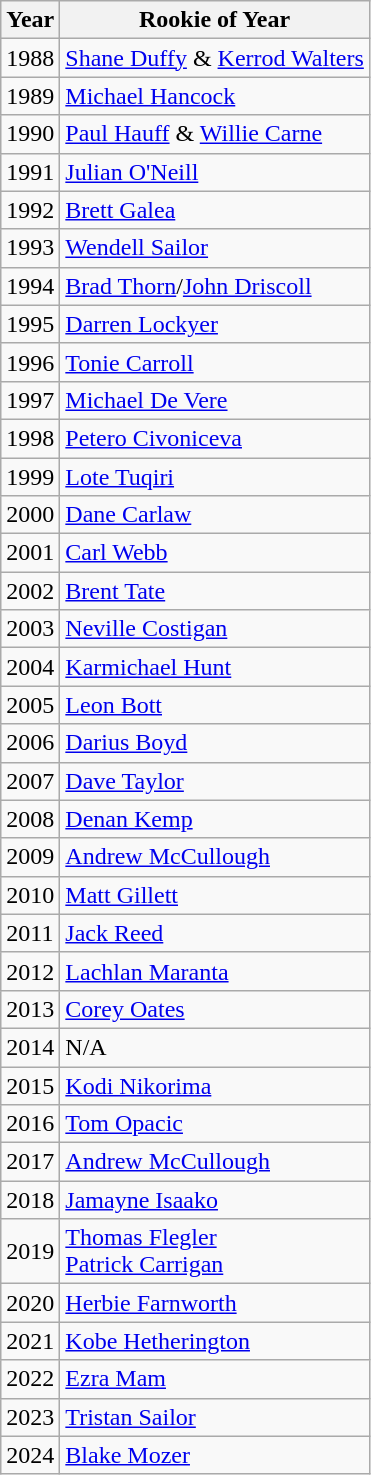<table class="wikitable" align=left>
<tr>
<th>Year</th>
<th>Rookie of Year</th>
</tr>
<tr>
<td>1988</td>
<td><a href='#'>Shane Duffy</a> & <a href='#'>Kerrod Walters</a></td>
</tr>
<tr>
<td>1989</td>
<td><a href='#'>Michael Hancock</a></td>
</tr>
<tr>
<td>1990</td>
<td><a href='#'>Paul Hauff</a> & <a href='#'>Willie Carne</a></td>
</tr>
<tr>
<td>1991</td>
<td><a href='#'>Julian O'Neill</a></td>
</tr>
<tr>
<td>1992</td>
<td><a href='#'>Brett Galea</a></td>
</tr>
<tr>
<td>1993</td>
<td><a href='#'>Wendell Sailor</a></td>
</tr>
<tr>
<td>1994</td>
<td><a href='#'>Brad Thorn</a>/<a href='#'>John Driscoll</a></td>
</tr>
<tr>
<td>1995</td>
<td><a href='#'>Darren Lockyer</a></td>
</tr>
<tr>
<td>1996</td>
<td><a href='#'>Tonie Carroll</a></td>
</tr>
<tr>
<td>1997</td>
<td><a href='#'>Michael De Vere</a></td>
</tr>
<tr>
<td>1998</td>
<td><a href='#'>Petero Civoniceva</a></td>
</tr>
<tr>
<td>1999</td>
<td><a href='#'>Lote Tuqiri</a></td>
</tr>
<tr>
<td>2000</td>
<td><a href='#'>Dane Carlaw</a></td>
</tr>
<tr>
<td>2001</td>
<td><a href='#'>Carl Webb</a></td>
</tr>
<tr>
<td>2002</td>
<td><a href='#'>Brent Tate</a></td>
</tr>
<tr>
<td>2003</td>
<td><a href='#'>Neville Costigan</a></td>
</tr>
<tr>
<td>2004</td>
<td><a href='#'>Karmichael Hunt</a></td>
</tr>
<tr>
<td>2005</td>
<td><a href='#'>Leon Bott</a></td>
</tr>
<tr>
<td>2006</td>
<td><a href='#'>Darius Boyd</a></td>
</tr>
<tr>
<td>2007</td>
<td><a href='#'>Dave Taylor</a></td>
</tr>
<tr>
<td>2008</td>
<td><a href='#'>Denan Kemp</a></td>
</tr>
<tr>
<td>2009</td>
<td><a href='#'>Andrew McCullough</a></td>
</tr>
<tr>
<td>2010</td>
<td><a href='#'>Matt Gillett</a></td>
</tr>
<tr>
<td>2011</td>
<td><a href='#'>Jack Reed</a></td>
</tr>
<tr>
<td>2012</td>
<td><a href='#'>Lachlan Maranta</a></td>
</tr>
<tr>
<td>2013</td>
<td><a href='#'>Corey Oates</a></td>
</tr>
<tr>
<td>2014</td>
<td>N/A</td>
</tr>
<tr>
<td>2015</td>
<td><a href='#'>Kodi Nikorima</a></td>
</tr>
<tr>
<td>2016</td>
<td><a href='#'>Tom Opacic</a></td>
</tr>
<tr>
<td>2017</td>
<td><a href='#'>Andrew McCullough</a></td>
</tr>
<tr>
<td>2018</td>
<td><a href='#'>Jamayne Isaako</a></td>
</tr>
<tr>
<td>2019</td>
<td><a href='#'>Thomas Flegler</a><br><a href='#'>Patrick Carrigan</a></td>
</tr>
<tr>
<td>2020</td>
<td><a href='#'>Herbie Farnworth</a></td>
</tr>
<tr>
<td>2021</td>
<td><a href='#'>Kobe Hetherington</a></td>
</tr>
<tr>
<td>2022</td>
<td><a href='#'>Ezra Mam</a></td>
</tr>
<tr>
<td>2023</td>
<td><a href='#'>Tristan Sailor</a></td>
</tr>
<tr>
<td>2024</td>
<td><a href='#'>Blake Mozer</a></td>
</tr>
</table>
